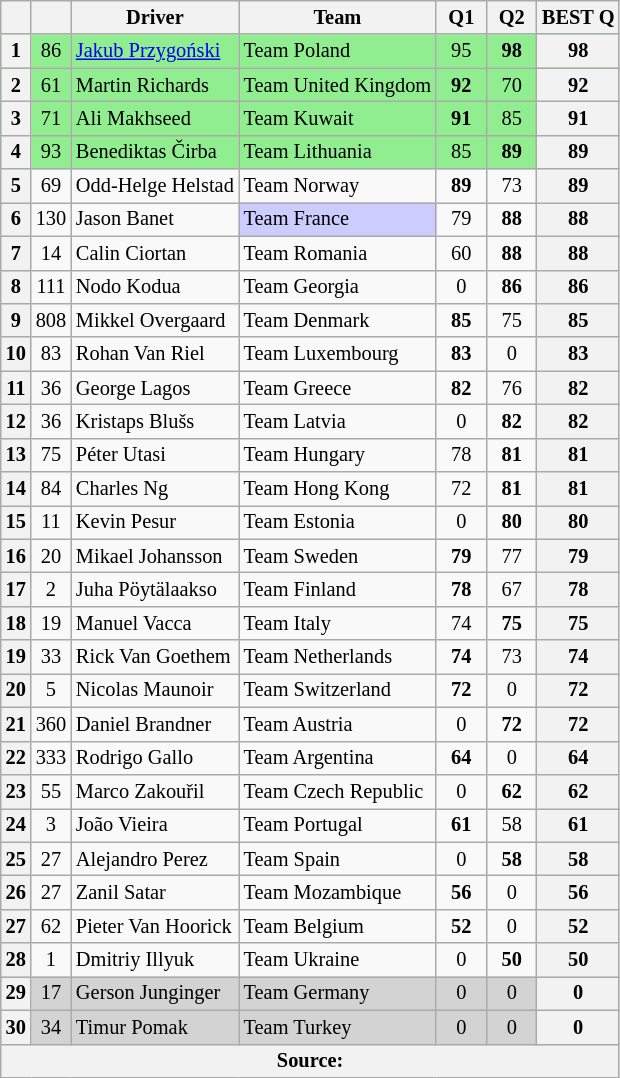<table class="wikitable" style="font-size:85%;">
<tr>
<th scope="col"></th>
<th scope="col"></th>
<th scope="col">Driver</th>
<th scope="col">Team</th>
<th style="width:2em;" scope="col">Q1</th>
<th style="width:2em;" scope="col">Q2</th>
<th scope="col">BEST Q</th>
</tr>
<tr style="background:lightgreen;">
<th>1</th>
<td align="middle">86</td>
<td><a href='#'>Jakub Przygoński</a></td>
<td> Team Poland</td>
<td align="middle">95</td>
<td align="middle"><strong>98</strong></td>
<th align="middle">98</th>
</tr>
<tr style="background:lightgreen;">
<th>2</th>
<td align="middle">61</td>
<td>Martin Richards</td>
<td> Team United Kingdom</td>
<td align="middle"><strong>92</strong></td>
<td align="middle">70</td>
<th align="middle">92</th>
</tr>
<tr style="background:lightgreen;">
<th>3</th>
<td align="middle">71</td>
<td>Ali Makhseed</td>
<td> Team Kuwait</td>
<td align="middle"><strong>91</strong></td>
<td align="middle">85</td>
<th align="middle">91</th>
</tr>
<tr style="background:lightgreen;">
<th>4</th>
<td align="middle">93</td>
<td>Benediktas Čirba</td>
<td> Team Lithuania</td>
<td align="middle">85</td>
<td align="middle"><strong>89</strong></td>
<th align="middle">89</th>
</tr>
<tr>
<th>5</th>
<td align="middle">69</td>
<td>Odd-Helge Helstad</td>
<td> Team Norway</td>
<td align="middle"><strong>89</strong></td>
<td align="middle">73</td>
<th align="middle">89</th>
</tr>
<tr>
<th>6</th>
<td align="middle">130</td>
<td>Jason Banet</td>
<td style="background:#ccccff"> Team France</td>
<td align="middle">79</td>
<td align="middle"><strong>88</strong></td>
<th align="middle">88</th>
</tr>
<tr>
<th>7</th>
<td align="middle">14</td>
<td>Calin Ciortan</td>
<td> Team Romania</td>
<td align="middle">60</td>
<td align="middle"><strong>88</strong></td>
<th align="middle">88</th>
</tr>
<tr>
<th>8</th>
<td align="middle">111</td>
<td>Nodo Kodua</td>
<td> Team Georgia</td>
<td align="middle">0</td>
<td align="middle"><strong>86</strong></td>
<th align="middle">86</th>
</tr>
<tr>
<th>9</th>
<td align="middle">808</td>
<td>Mikkel Overgaard</td>
<td> Team Denmark</td>
<td align="middle"><strong>85</strong></td>
<td align="middle">75</td>
<th align="middle">85</th>
</tr>
<tr>
<th>10</th>
<td align="middle">83</td>
<td>Rohan Van Riel</td>
<td> Team Luxembourg</td>
<td align="middle"><strong>83</strong></td>
<td align="middle">0</td>
<th align="middle">83</th>
</tr>
<tr>
<th>11</th>
<td align="middle">36</td>
<td>George Lagos</td>
<td> Team Greece</td>
<td align="middle"><strong>82</strong></td>
<td align="middle">76</td>
<th align="middle">82</th>
</tr>
<tr>
<th>12</th>
<td align="middle">36</td>
<td>Kristaps Blušs</td>
<td> Team Latvia</td>
<td align="middle">0</td>
<td align="middle"><strong>82</strong></td>
<th align="middle">82</th>
</tr>
<tr>
<th>13</th>
<td align="middle">75</td>
<td>Péter Utasi</td>
<td> Team Hungary</td>
<td align="middle">78</td>
<td align="middle"><strong>81</strong></td>
<th align="middle">81</th>
</tr>
<tr>
<th>14</th>
<td align="middle">84</td>
<td>Charles Ng</td>
<td> Team Hong Kong</td>
<td align="middle">72</td>
<td align="middle"><strong>81</strong></td>
<th align="middle">81</th>
</tr>
<tr>
<th>15</th>
<td align="middle">11</td>
<td>Kevin Pesur</td>
<td> Team Estonia</td>
<td align="middle">0</td>
<td align="middle"><strong>80</strong></td>
<th align="middle">80</th>
</tr>
<tr>
<th>16</th>
<td align="middle">20</td>
<td>Mikael Johansson</td>
<td> Team Sweden</td>
<td align="middle"><strong>79</strong></td>
<td align="middle">77</td>
<th align="middle">79</th>
</tr>
<tr>
<th>17</th>
<td align="middle">2</td>
<td>Juha Pöytälaakso</td>
<td> Team Finland</td>
<td align="middle"><strong>78</strong></td>
<td align="middle">67</td>
<th align="middle">78</th>
</tr>
<tr>
<th>18</th>
<td align="middle">19</td>
<td>Manuel Vacca</td>
<td> Team Italy</td>
<td align="middle">74</td>
<td align="middle"><strong>75</strong></td>
<th align="middle">75</th>
</tr>
<tr>
<th>19</th>
<td align="middle">33</td>
<td>Rick Van Goethem</td>
<td> Team Netherlands</td>
<td align="middle"><strong>74</strong></td>
<td align="middle">73</td>
<th align="middle">74</th>
</tr>
<tr>
<th>20</th>
<td align="middle">5</td>
<td>Nicolas Maunoir</td>
<td> Team Switzerland</td>
<td align="middle"><strong>72</strong></td>
<td align="middle">0</td>
<th align="middle">72</th>
</tr>
<tr>
<th>21</th>
<td align="middle">360</td>
<td>Daniel Brandner</td>
<td> Team Austria</td>
<td align="middle">0</td>
<td align="middle"><strong>72</strong></td>
<th align="middle">72</th>
</tr>
<tr>
<th>22</th>
<td align="middle">333</td>
<td>Rodrigo Gallo</td>
<td> Team Argentina</td>
<td align="middle"><strong>64</strong></td>
<td align="middle">0</td>
<th align="middle">64</th>
</tr>
<tr>
<th>23</th>
<td align="middle">55</td>
<td>Marco Zakouřil</td>
<td> Team Czech Republic</td>
<td align="middle">0</td>
<td align="middle"><strong>62</strong></td>
<th align="middle">62</th>
</tr>
<tr>
<th>24</th>
<td align="middle">3</td>
<td>João Vieira</td>
<td> Team Portugal</td>
<td align="middle"><strong>61</strong></td>
<td align="middle">58</td>
<th align="middle">61</th>
</tr>
<tr>
<th>25</th>
<td align="middle">27</td>
<td>Alejandro Perez</td>
<td> Team Spain</td>
<td align="middle">0</td>
<td align="middle"><strong>58</strong></td>
<th align="middle">58</th>
</tr>
<tr>
<th>26</th>
<td align="middle">27</td>
<td>Zanil Satar</td>
<td> Team Mozambique</td>
<td align="middle"><strong>56</strong></td>
<td align="middle">0</td>
<th align="middle">56</th>
</tr>
<tr>
<th>27</th>
<td align="middle">62</td>
<td>Pieter Van Hoorick</td>
<td> Team Belgium</td>
<td align="middle"><strong>52</strong></td>
<td align="middle">0</td>
<th align="middle">52</th>
</tr>
<tr>
<th>28</th>
<td align="middle">1</td>
<td>Dmitriy Illyuk</td>
<td> Team Ukraine</td>
<td align="middle">0</td>
<td align="middle"><strong>50</strong></td>
<th align="middle">50</th>
</tr>
<tr style="background:lightgray;">
<th>29</th>
<td align="middle">17</td>
<td>Gerson Junginger</td>
<td> Team Germany</td>
<td align="middle">0</td>
<td align="middle">0</td>
<th align="middle">0</th>
</tr>
<tr style="background:lightgray;">
<th>30</th>
<td align="middle">34</td>
<td>Timur Pomak</td>
<td> Team Turkey</td>
<td align="middle">0</td>
<td align="middle">0</td>
<th align="middle">0</th>
</tr>
<tr class="sortbottom">
<th colspan=7>Source:</th>
</tr>
</table>
